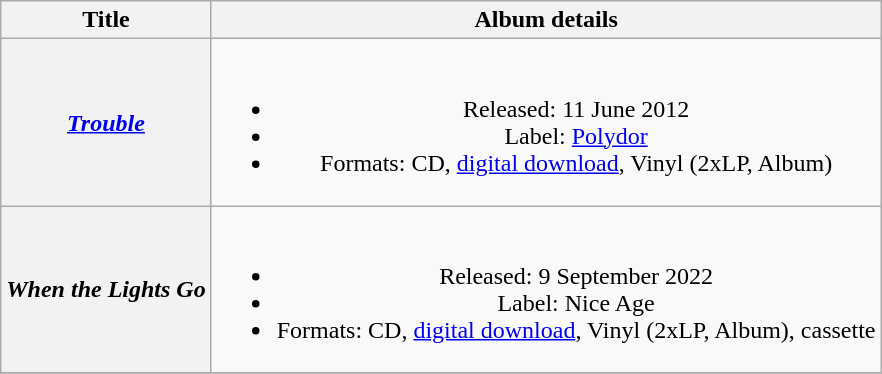<table class="wikitable plainrowheaders" style="text-align:center;">
<tr>
<th scope="col">Title</th>
<th scope="col">Album details</th>
</tr>
<tr>
<th scope="row"><em><a href='#'>Trouble</a></em></th>
<td><br><ul><li>Released: 11 June 2012</li><li>Label: <a href='#'>Polydor</a></li><li>Formats: CD, <a href='#'>digital download</a>, Vinyl (2xLP, Album)</li></ul></td>
</tr>
<tr>
<th scope="row"><em>When the Lights Go</em></th>
<td><br><ul><li>Released: 9 September 2022</li><li>Label: Nice Age</li><li>Formats: CD, <a href='#'>digital download</a>, Vinyl (2xLP, Album), cassette</li></ul></td>
</tr>
<tr>
</tr>
</table>
